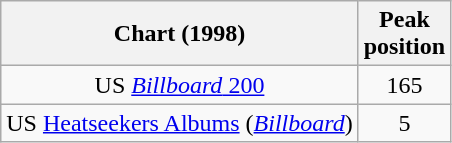<table class="wikitable sortable plainrowheaders" style="text-align:center">
<tr>
<th scope="col">Chart (1998)</th>
<th scope="col">Peak<br>position</th>
</tr>
<tr>
<td>US <a href='#'><em>Billboard</em> 200</a></td>
<td align="center">165</td>
</tr>
<tr>
<td>US <a href='#'>Heatseekers Albums</a> (<em><a href='#'>Billboard</a></em>)</td>
<td align="center">5</td>
</tr>
</table>
